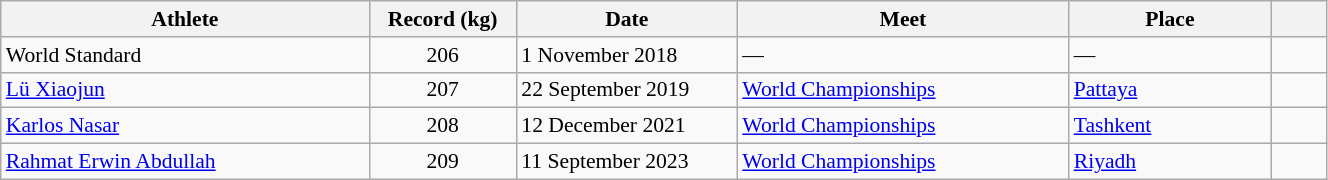<table class="wikitable" style="font-size:90%; width: 70%;">
<tr>
<th width=20%>Athlete</th>
<th width=8%>Record (kg)</th>
<th width=12%>Date</th>
<th width=18%>Meet</th>
<th width=11%>Place</th>
<th width=3%></th>
</tr>
<tr>
<td>World Standard</td>
<td align="center">206</td>
<td>1 November 2018</td>
<td>—</td>
<td>—</td>
<td></td>
</tr>
<tr>
<td> <a href='#'>Lü Xiaojun</a></td>
<td align="center">207</td>
<td>22 September 2019</td>
<td><a href='#'>World Championships</a></td>
<td><a href='#'>Pattaya</a></td>
<td></td>
</tr>
<tr>
<td> <a href='#'>Karlos Nasar</a></td>
<td align=center>208</td>
<td>12 December 2021</td>
<td><a href='#'>World Championships</a></td>
<td><a href='#'>Tashkent</a></td>
<td></td>
</tr>
<tr>
<td> <a href='#'>Rahmat Erwin Abdullah</a></td>
<td align=center>209</td>
<td>11 September 2023</td>
<td><a href='#'>World Championships</a></td>
<td><a href='#'>Riyadh</a></td>
<td></td>
</tr>
</table>
